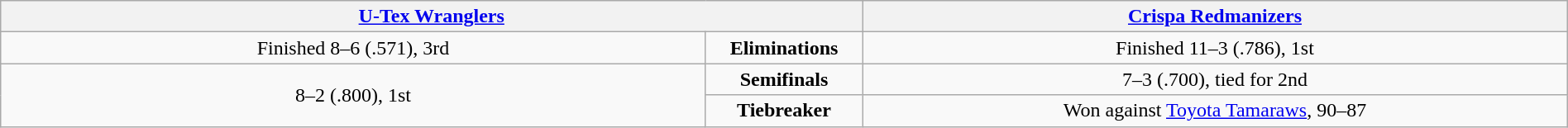<table class=wikitable width=100%>
<tr align=center>
<th colspan=2 width=45%><a href='#'>U-Tex Wranglers</a></th>
<th colspan=2 width=45%><a href='#'>Crispa Redmanizers</a></th>
</tr>
<tr align=center>
<td>Finished 8–6 (.571), 3rd</td>
<td colspan=2><strong>Eliminations</strong></td>
<td>Finished 11–3 (.786), 1st</td>
</tr>
<tr align=center>
<td rowspan=2 width=45%>8–2 (.800), 1st</td>
<td colspan=2><strong>Semifinals</strong></td>
<td>7–3 (.700), tied for 2nd</td>
</tr>
<tr align=center>
<td colspan=2><strong>Tiebreaker</strong></td>
<td>Won against <a href='#'>Toyota Tamaraws</a>, 90–87</td>
</tr>
</table>
